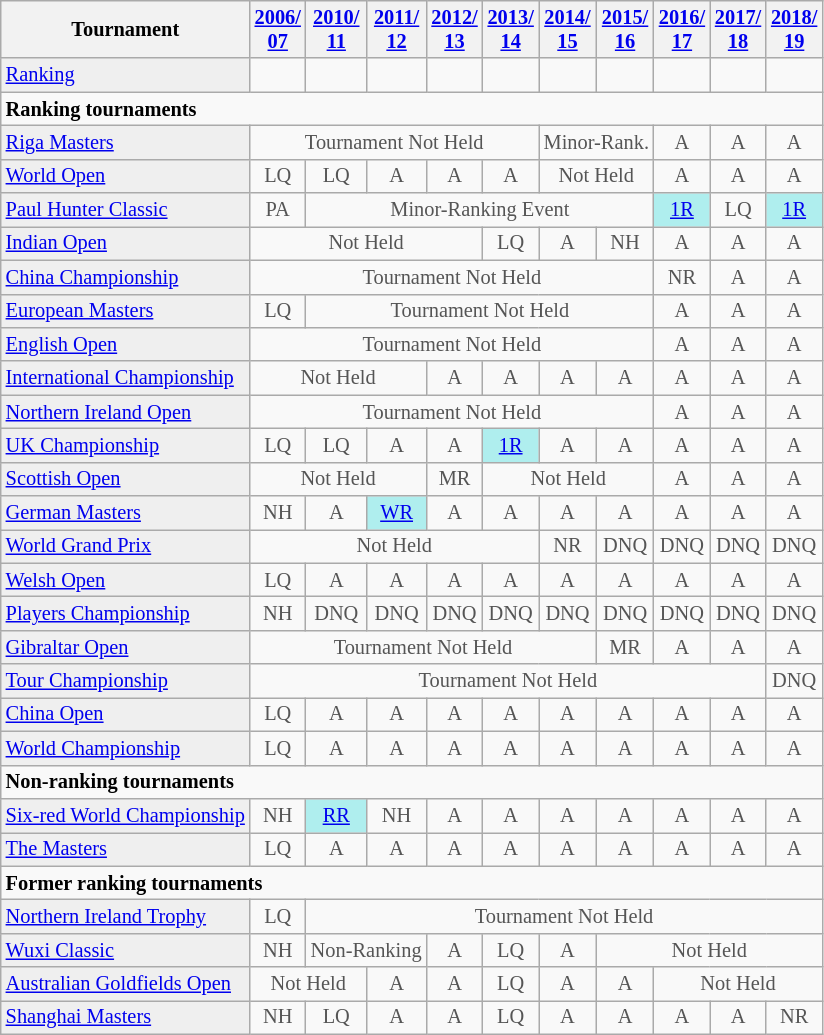<table class="wikitable" style="font-size:85%;">
<tr>
<th>Tournament</th>
<th><a href='#'>2006/<br>07</a></th>
<th><a href='#'>2010/<br>11</a></th>
<th><a href='#'>2011/<br>12</a></th>
<th><a href='#'>2012/<br>13</a></th>
<th><a href='#'>2013/<br>14</a></th>
<th><a href='#'>2014/<br>15</a></th>
<th><a href='#'>2015/<br>16</a></th>
<th><a href='#'>2016/<br>17</a></th>
<th><a href='#'>2017/<br>18</a></th>
<th><a href='#'>2018/<br>19</a></th>
</tr>
<tr>
<td style="background:#EFEFEF;"><a href='#'>Ranking</a></td>
<td align="center"></td>
<td align="center"></td>
<td align="center"></td>
<td align="center"></td>
<td align="center"></td>
<td align="center"></td>
<td align="center"></td>
<td align="center"></td>
<td align="center"></td>
<td align="center"></td>
</tr>
<tr>
<td colspan="20"><strong>Ranking tournaments</strong></td>
</tr>
<tr>
<td style="background:#EFEFEF;"><a href='#'>Riga Masters</a></td>
<td align="center" colspan="5" style="color:#555555;">Tournament Not Held</td>
<td colspan="2" style="text-align:center; color:#555555;">Minor-Rank.</td>
<td align="center" style="color:#555555;">A</td>
<td align="center" style="color:#555555;">A</td>
<td align="center" style="color:#555555;">A</td>
</tr>
<tr>
<td style="background:#EFEFEF;"><a href='#'>World Open</a></td>
<td align="center" style="color:#555555;">LQ</td>
<td align="center" style="color:#555555;">LQ</td>
<td align="center" style="color:#555555;">A</td>
<td align="center" style="color:#555555;">A</td>
<td align="center" style="color:#555555;">A</td>
<td align="center" colspan="2" style="color:#555555;">Not Held</td>
<td align="center" style="color:#555555;">A</td>
<td align="center" style="color:#555555;">A</td>
<td align="center" style="color:#555555;">A</td>
</tr>
<tr>
<td style="background:#EFEFEF;"><a href='#'>Paul Hunter Classic</a></td>
<td align="center" style="color:#555555;">PA</td>
<td align="center" colspan="6" style="color:#555555;">Minor-Ranking Event</td>
<td align="center" style="background:#afeeee;"><a href='#'>1R</a></td>
<td align="center" style="color:#555555;">LQ</td>
<td align="center" style="background:#afeeee;"><a href='#'>1R</a></td>
</tr>
<tr>
<td style="background:#EFEFEF;"><a href='#'>Indian Open</a></td>
<td align="center" colspan="4" style="color:#555555;">Not Held</td>
<td align="center" style="color:#555555;">LQ</td>
<td align="center" style="color:#555555;">A</td>
<td align="center" style="color:#555555;">NH</td>
<td align="center" style="color:#555555;">A</td>
<td align="center" style="color:#555555;">A</td>
<td align="center" style="color:#555555;">A</td>
</tr>
<tr>
<td style="background:#EFEFEF;"><a href='#'>China Championship</a></td>
<td align="center" colspan="7" style="color:#555555;">Tournament Not Held</td>
<td align="center" style="color:#555555;">NR</td>
<td align="center" style="color:#555555;">A</td>
<td align="center" style="color:#555555;">A</td>
</tr>
<tr>
<td style="background:#EFEFEF;"><a href='#'>European Masters</a></td>
<td align="center" style="color:#555555;">LQ</td>
<td align="center" colspan="6" style="color:#555555;">Tournament Not Held</td>
<td align="center" style="color:#555555;">A</td>
<td align="center" style="color:#555555;">A</td>
<td align="center" style="color:#555555;">A</td>
</tr>
<tr>
<td style="background:#EFEFEF;"><a href='#'>English Open</a></td>
<td align="center" colspan="7" style="color:#555555;">Tournament Not Held</td>
<td align="center" style="color:#555555;">A</td>
<td align="center" style="color:#555555;">A</td>
<td align="center" style="color:#555555;">A</td>
</tr>
<tr>
<td style="background:#EFEFEF;"><a href='#'>International Championship</a></td>
<td align="center" colspan="3" style="color:#555555;">Not Held</td>
<td align="center" style="color:#555555;">A</td>
<td align="center" style="color:#555555;">A</td>
<td align="center" style="color:#555555;">A</td>
<td align="center" style="color:#555555;">A</td>
<td align="center" style="color:#555555;">A</td>
<td align="center" style="color:#555555;">A</td>
<td align="center" style="color:#555555;">A</td>
</tr>
<tr>
<td style="background:#EFEFEF;"><a href='#'>Northern Ireland Open</a></td>
<td align="center" colspan="7" style="color:#555555;">Tournament Not Held</td>
<td align="center" style="color:#555555;">A</td>
<td align="center" style="color:#555555;">A</td>
<td align="center" style="color:#555555;">A</td>
</tr>
<tr>
<td style="background:#EFEFEF;"><a href='#'>UK Championship</a></td>
<td align="center" style="color:#555555;">LQ</td>
<td align="center" style="color:#555555;">LQ</td>
<td align="center" style="color:#555555;">A</td>
<td align="center" style="color:#555555;">A</td>
<td align="center" style="background:#afeeee;"><a href='#'>1R</a></td>
<td align="center" style="color:#555555;">A</td>
<td align="center" style="color:#555555;">A</td>
<td align="center" style="color:#555555;">A</td>
<td align="center" style="color:#555555;">A</td>
<td align="center" style="color:#555555;">A</td>
</tr>
<tr>
<td style="background:#EFEFEF;"><a href='#'>Scottish Open</a></td>
<td align="center" colspan="3" style="color:#555555;">Not Held</td>
<td align="center" style="color:#555555;">MR</td>
<td align="center" colspan="3" style="color:#555555;">Not Held</td>
<td align="center" style="color:#555555;">A</td>
<td align="center" style="color:#555555;">A</td>
<td align="center" style="color:#555555;">A</td>
</tr>
<tr>
<td style="background:#EFEFEF;"><a href='#'>German Masters</a></td>
<td align="center" style="color:#555555;">NH</td>
<td align="center" style="color:#555555;">A</td>
<td align="center" style="background:#afeeee;"><a href='#'>WR</a></td>
<td align="center" style="color:#555555;">A</td>
<td align="center" style="color:#555555;">A</td>
<td align="center" style="color:#555555;">A</td>
<td align="center" style="color:#555555;">A</td>
<td align="center" style="color:#555555;">A</td>
<td align="center" style="color:#555555;">A</td>
<td align="center" style="color:#555555;">A</td>
</tr>
<tr>
<td style="background:#EFEFEF;"><a href='#'>World Grand Prix</a></td>
<td align="center" colspan="5" style="color:#555555;">Not Held</td>
<td align="center" style="color:#555555;">NR</td>
<td align="center" style="color:#555555;">DNQ</td>
<td align="center" style="color:#555555;">DNQ</td>
<td align="center" style="color:#555555;">DNQ</td>
<td align="center" style="color:#555555;">DNQ</td>
</tr>
<tr>
<td style="background:#EFEFEF;"><a href='#'>Welsh Open</a></td>
<td align="center" style="color:#555555;">LQ</td>
<td align="center" style="color:#555555;">A</td>
<td align="center" style="color:#555555;">A</td>
<td align="center" style="color:#555555;">A</td>
<td align="center" style="color:#555555;">A</td>
<td align="center" style="color:#555555;">A</td>
<td align="center" style="color:#555555;">A</td>
<td align="center" style="color:#555555;">A</td>
<td align="center" style="color:#555555;">A</td>
<td align="center" style="color:#555555;">A</td>
</tr>
<tr>
<td style="background:#EFEFEF;"><a href='#'>Players Championship</a></td>
<td align="center" style="color:#555555;">NH</td>
<td align="center" style="color:#555555;">DNQ</td>
<td align="center" style="color:#555555;">DNQ</td>
<td align="center" style="color:#555555;">DNQ</td>
<td align="center" style="color:#555555;">DNQ</td>
<td align="center" style="color:#555555;">DNQ</td>
<td align="center" style="color:#555555;">DNQ</td>
<td align="center" style="color:#555555;">DNQ</td>
<td align="center" style="color:#555555;">DNQ</td>
<td align="center" style="color:#555555;">DNQ</td>
</tr>
<tr>
<td style="background:#EFEFEF;"><a href='#'>Gibraltar Open</a></td>
<td align="center" colspan="6" style="color:#555555;">Tournament Not Held</td>
<td align="center" style="color:#555555;">MR</td>
<td align="center" style="color:#555555;">A</td>
<td align="center" style="color:#555555;">A</td>
<td align="center" style="color:#555555;">A</td>
</tr>
<tr>
<td style="background:#EFEFEF;"><a href='#'>Tour Championship</a></td>
<td align="center" colspan="9" style="color:#555555;">Tournament Not Held</td>
<td align="center" style="color:#555555;">DNQ</td>
</tr>
<tr>
<td style="background:#EFEFEF;"><a href='#'>China Open</a></td>
<td align="center" style="color:#555555;">LQ</td>
<td align="center" style="color:#555555;">A</td>
<td align="center" style="color:#555555;">A</td>
<td align="center" style="color:#555555;">A</td>
<td align="center" style="color:#555555;">A</td>
<td align="center" style="color:#555555;">A</td>
<td align="center" style="color:#555555;">A</td>
<td align="center" style="color:#555555;">A</td>
<td align="center" style="color:#555555;">A</td>
<td align="center" style="color:#555555;">A</td>
</tr>
<tr>
<td style="background:#EFEFEF;"><a href='#'>World Championship</a></td>
<td align="center" style="color:#555555;">LQ</td>
<td align="center" style="color:#555555;">A</td>
<td align="center" style="color:#555555;">A</td>
<td align="center" style="color:#555555;">A</td>
<td align="center" style="color:#555555;">A</td>
<td align="center" style="color:#555555;">A</td>
<td align="center" style="color:#555555;">A</td>
<td align="center" style="color:#555555;">A</td>
<td align="center" style="color:#555555;">A</td>
<td align="center" style="color:#555555;">A</td>
</tr>
<tr>
<td colspan="20"><strong>Non-ranking tournaments</strong></td>
</tr>
<tr>
<td style="background:#EFEFEF;"><a href='#'>Six-red World Championship</a></td>
<td align="center" style="color:#555555;">NH</td>
<td align="center" style="background:#afeeee;"><a href='#'>RR</a></td>
<td align="center" style="color:#555555;">NH</td>
<td align="center" style="color:#555555;">A</td>
<td align="center" style="color:#555555;">A</td>
<td align="center" style="color:#555555;">A</td>
<td align="center" style="color:#555555;">A</td>
<td align="center" style="color:#555555;">A</td>
<td align="center" style="color:#555555;">A</td>
<td align="center" style="color:#555555;">A</td>
</tr>
<tr>
<td style="background:#EFEFEF;"><a href='#'>The Masters</a></td>
<td align="center" style="color:#555555;">LQ</td>
<td align="center" style="color:#555555;">A</td>
<td align="center" style="color:#555555;">A</td>
<td align="center" style="color:#555555;">A</td>
<td align="center" style="color:#555555;">A</td>
<td align="center" style="color:#555555;">A</td>
<td align="center" style="color:#555555;">A</td>
<td align="center" style="color:#555555;">A</td>
<td align="center" style="color:#555555;">A</td>
<td align="center" style="color:#555555;">A</td>
</tr>
<tr>
<td colspan="20"><strong>Former ranking tournaments</strong></td>
</tr>
<tr>
<td style="background:#EFEFEF;"><a href='#'>Northern Ireland Trophy</a></td>
<td align="center" style="color:#555555;">LQ</td>
<td align="center" colspan="20" style="color:#555555;">Tournament Not Held</td>
</tr>
<tr>
<td style="background:#EFEFEF;"><a href='#'>Wuxi Classic</a></td>
<td align="center" style="color:#555555;">NH</td>
<td align="center" colspan="2" style="color:#555555;">Non-Ranking</td>
<td align="center" style="color:#555555;">A</td>
<td align="center" style="color:#555555;">LQ</td>
<td align="center" style="color:#555555;">A</td>
<td align="center" colspan="4" style="color:#555555;">Not Held</td>
</tr>
<tr>
<td style="background:#EFEFEF;"><a href='#'>Australian Goldfields Open</a></td>
<td align="center" colspan="2" style="color:#555555;">Not Held</td>
<td align="center" style="color:#555555;">A</td>
<td align="center" style="color:#555555;">A</td>
<td align="center" style="color:#555555;">LQ</td>
<td align="center" style="color:#555555;">A</td>
<td align="center" style="color:#555555;">A</td>
<td align="center" colspan="3" style="color:#555555;">Not Held</td>
</tr>
<tr>
<td style="background:#EFEFEF;"><a href='#'>Shanghai Masters</a></td>
<td align="center" style="color:#555555;">NH</td>
<td align="center" style="color:#555555;">LQ</td>
<td align="center" style="color:#555555;">A</td>
<td align="center" style="color:#555555;">A</td>
<td align="center" style="color:#555555;">LQ</td>
<td align="center" style="color:#555555;">A</td>
<td align="center" style="color:#555555;">A</td>
<td align="center" style="color:#555555;">A</td>
<td align="center" style="color:#555555;">A</td>
<td align="center" style="color:#555555;">NR</td>
</tr>
</table>
